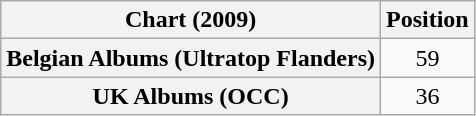<table class="wikitable sortable plainrowheaders" style="text-align:center">
<tr>
<th scope="col">Chart (2009)</th>
<th scope="col">Position</th>
</tr>
<tr>
<th scope="row">Belgian Albums (Ultratop Flanders)</th>
<td>59</td>
</tr>
<tr>
<th scope="row">UK Albums (OCC)</th>
<td>36</td>
</tr>
</table>
